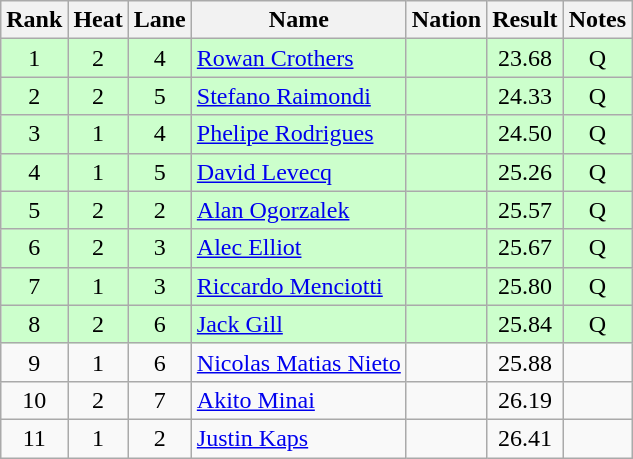<table class="wikitable sortable" style="text-align:center">
<tr>
<th>Rank</th>
<th>Heat</th>
<th>Lane</th>
<th>Name</th>
<th>Nation</th>
<th>Result</th>
<th>Notes</th>
</tr>
<tr bgcolor=ccffcc>
<td>1</td>
<td>2</td>
<td>4</td>
<td align=left><a href='#'>Rowan Crothers</a></td>
<td align=left></td>
<td>23.68</td>
<td>Q</td>
</tr>
<tr bgcolor=ccffcc>
<td>2</td>
<td>2</td>
<td>5</td>
<td align=left><a href='#'>Stefano Raimondi</a></td>
<td align=left></td>
<td>24.33</td>
<td>Q</td>
</tr>
<tr bgcolor=ccffcc>
<td>3</td>
<td>1</td>
<td>4</td>
<td align=left><a href='#'>Phelipe Rodrigues</a></td>
<td align=left></td>
<td>24.50</td>
<td>Q</td>
</tr>
<tr bgcolor=ccffcc>
<td>4</td>
<td>1</td>
<td>5</td>
<td align=left><a href='#'>David Levecq</a></td>
<td align=left></td>
<td>25.26</td>
<td>Q</td>
</tr>
<tr bgcolor=ccffcc>
<td>5</td>
<td>2</td>
<td>2</td>
<td align=left><a href='#'>Alan Ogorzalek</a></td>
<td align=left></td>
<td>25.57</td>
<td>Q</td>
</tr>
<tr bgcolor=ccffcc>
<td>6</td>
<td>2</td>
<td>3</td>
<td align=left><a href='#'>Alec Elliot</a></td>
<td align=left></td>
<td>25.67</td>
<td>Q</td>
</tr>
<tr bgcolor=ccffcc>
<td>7</td>
<td>1</td>
<td>3</td>
<td align=left><a href='#'>Riccardo Menciotti</a></td>
<td align=left></td>
<td>25.80</td>
<td>Q</td>
</tr>
<tr bgcolor=ccffcc>
<td>8</td>
<td>2</td>
<td>6</td>
<td align=left><a href='#'>Jack Gill</a></td>
<td align=left></td>
<td>25.84</td>
<td>Q</td>
</tr>
<tr>
<td>9</td>
<td>1</td>
<td>6</td>
<td align=left><a href='#'>Nicolas Matias Nieto</a></td>
<td align=left></td>
<td>25.88</td>
<td></td>
</tr>
<tr>
<td>10</td>
<td>2</td>
<td>7</td>
<td align=left><a href='#'>Akito Minai</a></td>
<td align=left></td>
<td>26.19</td>
<td></td>
</tr>
<tr>
<td>11</td>
<td>1</td>
<td>2</td>
<td align=left><a href='#'>Justin Kaps</a></td>
<td align=left></td>
<td>26.41</td>
<td></td>
</tr>
</table>
